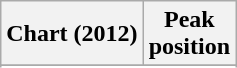<table class="wikitable plainrowheaders">
<tr>
<th scope="col">Chart (2012)</th>
<th scope="col">Peak<br>position</th>
</tr>
<tr>
</tr>
<tr>
</tr>
</table>
